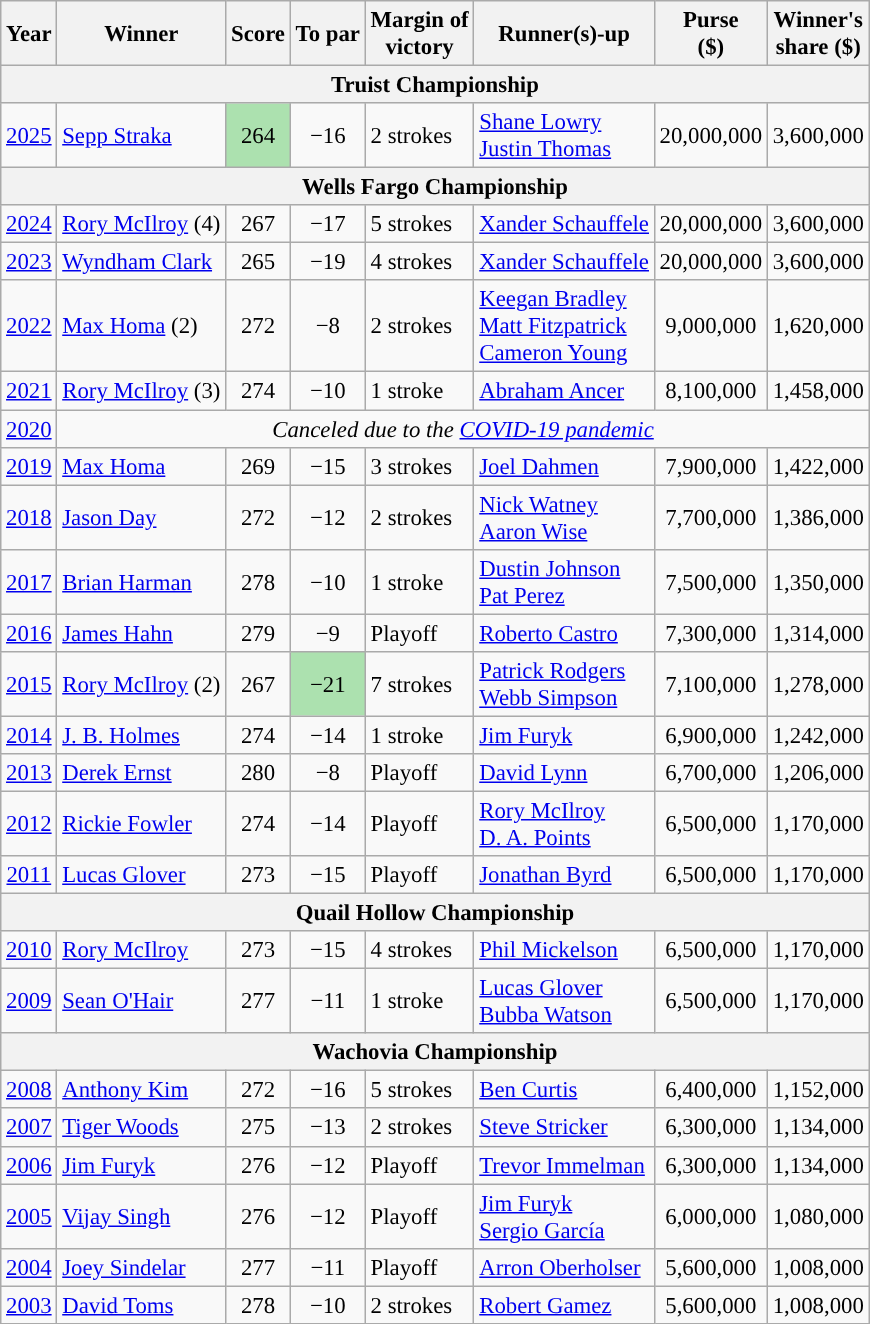<table class="wikitable" style="font-size:95%">
<tr>
<th>Year</th>
<th>Winner</th>
<th>Score</th>
<th>To par</th>
<th>Margin of<br>victory</th>
<th>Runner(s)-up</th>
<th>Purse<br>($)</th>
<th>Winner's<br>share ($)</th>
</tr>
<tr>
<th colspan=9>Truist Championship</th>
</tr>
<tr>
<td align=center><a href='#'>2025</a></td>
<td> <a href='#'>Sepp Straka</a></td>
<td style="text-align: center; background: #ACE1AF">264</td>
<td align=center>−16</td>
<td>2 strokes</td>
<td> <a href='#'>Shane Lowry</a><br> <a href='#'>Justin Thomas</a></td>
<td align=center>20,000,000</td>
<td align=center>3,600,000</td>
</tr>
<tr>
<th colspan=9>Wells Fargo Championship</th>
</tr>
<tr>
<td align=center><a href='#'>2024</a></td>
<td> <a href='#'>Rory McIlroy</a> (4)</td>
<td align=center>267</td>
<td align=center>−17</td>
<td>5 strokes</td>
<td> <a href='#'>Xander Schauffele</a></td>
<td align=center>20,000,000</td>
<td align=center>3,600,000</td>
</tr>
<tr>
<td align=center><a href='#'>2023</a></td>
<td> <a href='#'>Wyndham Clark</a></td>
<td style="text-align: center">265</td>
<td align=center>−19</td>
<td>4 strokes</td>
<td> <a href='#'>Xander Schauffele</a></td>
<td align=center>20,000,000</td>
<td align=center>3,600,000</td>
</tr>
<tr>
<td align=center><a href='#'>2022</a></td>
<td> <a href='#'>Max Homa</a> (2)</td>
<td align=center>272</td>
<td align=center>−8</td>
<td>2 strokes</td>
<td> <a href='#'>Keegan Bradley</a><br> <a href='#'>Matt Fitzpatrick</a><br> <a href='#'>Cameron Young</a></td>
<td align=center>9,000,000</td>
<td align=center>1,620,000</td>
</tr>
<tr>
<td align=center><a href='#'>2021</a></td>
<td> <a href='#'>Rory McIlroy</a> (3)</td>
<td align=center>274</td>
<td align=center>−10</td>
<td>1 stroke</td>
<td> <a href='#'>Abraham Ancer</a></td>
<td align=center>8,100,000</td>
<td align=center>1,458,000</td>
</tr>
<tr>
<td align=center><a href='#'>2020</a></td>
<td colspan=7 align=center><em>Canceled due to the <a href='#'>COVID-19 pandemic</a></em></td>
</tr>
<tr>
<td align=center><a href='#'>2019</a></td>
<td> <a href='#'>Max Homa</a></td>
<td align=center>269</td>
<td align=center>−15</td>
<td>3 strokes</td>
<td> <a href='#'>Joel Dahmen</a></td>
<td align=center>7,900,000</td>
<td align=center>1,422,000</td>
</tr>
<tr>
<td align=center><a href='#'>2018</a></td>
<td> <a href='#'>Jason Day</a></td>
<td align=center>272</td>
<td align=center>−12</td>
<td>2 strokes</td>
<td> <a href='#'>Nick Watney</a><br> <a href='#'>Aaron Wise</a></td>
<td align=center>7,700,000</td>
<td align=center>1,386,000</td>
</tr>
<tr>
<td align=center><a href='#'>2017</a></td>
<td> <a href='#'>Brian Harman</a></td>
<td align=center>278</td>
<td align=center>−10</td>
<td>1 stroke</td>
<td> <a href='#'>Dustin Johnson</a><br> <a href='#'>Pat Perez</a></td>
<td align=center>7,500,000</td>
<td align=center>1,350,000</td>
</tr>
<tr>
<td align=center><a href='#'>2016</a></td>
<td> <a href='#'>James Hahn</a></td>
<td align=center>279</td>
<td align=center>−9</td>
<td>Playoff</td>
<td> <a href='#'>Roberto Castro</a></td>
<td align=center>7,300,000</td>
<td align=center>1,314,000</td>
</tr>
<tr>
<td align=center><a href='#'>2015</a></td>
<td> <a href='#'>Rory McIlroy</a> (2)</td>
<td align=center>267</td>
<td style="text-align: center; background: #ACE1AF">−21</td>
<td>7 strokes</td>
<td> <a href='#'>Patrick Rodgers</a><br>  <a href='#'>Webb Simpson</a></td>
<td align=center>7,100,000</td>
<td align=center>1,278,000</td>
</tr>
<tr>
<td align=center><a href='#'>2014</a></td>
<td> <a href='#'>J. B. Holmes</a></td>
<td align=center>274</td>
<td align=center>−14</td>
<td>1 stroke</td>
<td> <a href='#'>Jim Furyk</a></td>
<td align=center>6,900,000</td>
<td align=center>1,242,000</td>
</tr>
<tr>
<td align=center><a href='#'>2013</a></td>
<td> <a href='#'>Derek Ernst</a></td>
<td align=center>280</td>
<td align=center>−8</td>
<td>Playoff</td>
<td> <a href='#'>David Lynn</a></td>
<td align=center>6,700,000</td>
<td align=center>1,206,000</td>
</tr>
<tr>
<td align=center><a href='#'>2012</a></td>
<td> <a href='#'>Rickie Fowler</a></td>
<td align=center>274</td>
<td align=center>−14</td>
<td>Playoff</td>
<td> <a href='#'>Rory McIlroy</a><br> <a href='#'>D. A. Points</a></td>
<td align=center>6,500,000</td>
<td align=center>1,170,000</td>
</tr>
<tr>
<td align=center><a href='#'>2011</a></td>
<td> <a href='#'>Lucas Glover</a></td>
<td align=center>273</td>
<td align=center>−15</td>
<td>Playoff</td>
<td> <a href='#'>Jonathan Byrd</a></td>
<td align=center>6,500,000</td>
<td align=center>1,170,000</td>
</tr>
<tr>
<th colspan=9>Quail Hollow Championship</th>
</tr>
<tr>
<td align=center><a href='#'>2010</a></td>
<td> <a href='#'>Rory McIlroy</a></td>
<td align=center>273</td>
<td align=center>−15</td>
<td>4 strokes</td>
<td> <a href='#'>Phil Mickelson</a></td>
<td align=center>6,500,000</td>
<td align=center>1,170,000</td>
</tr>
<tr>
<td align=center><a href='#'>2009</a></td>
<td> <a href='#'>Sean O'Hair</a></td>
<td align=center>277</td>
<td align=center>−11</td>
<td>1 stroke</td>
<td> <a href='#'>Lucas Glover</a><br> <a href='#'>Bubba Watson</a></td>
<td align=center>6,500,000</td>
<td align=center>1,170,000</td>
</tr>
<tr>
<th colspan=9>Wachovia Championship</th>
</tr>
<tr>
<td align=center><a href='#'>2008</a></td>
<td> <a href='#'>Anthony Kim</a></td>
<td align=center>272</td>
<td align=center>−16</td>
<td>5 strokes</td>
<td> <a href='#'>Ben Curtis</a></td>
<td align=center>6,400,000</td>
<td align=center>1,152,000</td>
</tr>
<tr>
<td align=center><a href='#'>2007</a></td>
<td> <a href='#'>Tiger Woods</a></td>
<td align=center>275</td>
<td align=center>−13</td>
<td>2 strokes</td>
<td> <a href='#'>Steve Stricker</a></td>
<td align=center>6,300,000</td>
<td align=center>1,134,000</td>
</tr>
<tr>
<td align=center><a href='#'>2006</a></td>
<td> <a href='#'>Jim Furyk</a></td>
<td align=center>276</td>
<td align=center>−12</td>
<td>Playoff</td>
<td> <a href='#'>Trevor Immelman</a></td>
<td align=center>6,300,000</td>
<td align=center>1,134,000</td>
</tr>
<tr>
<td align=center><a href='#'>2005</a></td>
<td> <a href='#'>Vijay Singh</a></td>
<td align=center>276</td>
<td align=center>−12</td>
<td>Playoff</td>
<td> <a href='#'>Jim Furyk</a><br> <a href='#'>Sergio García</a></td>
<td align=center>6,000,000</td>
<td align=center>1,080,000</td>
</tr>
<tr>
<td align=center><a href='#'>2004</a></td>
<td> <a href='#'>Joey Sindelar</a></td>
<td align=center>277</td>
<td align=center>−11</td>
<td>Playoff</td>
<td> <a href='#'>Arron Oberholser</a></td>
<td align=center>5,600,000</td>
<td align=center>1,008,000</td>
</tr>
<tr>
<td align=center><a href='#'>2003</a></td>
<td> <a href='#'>David Toms</a></td>
<td align=center>278</td>
<td align=center>−10</td>
<td>2 strokes</td>
<td> <a href='#'>Robert Gamez</a></td>
<td align=center>5,600,000</td>
<td align=center>1,008,000</td>
</tr>
</table>
